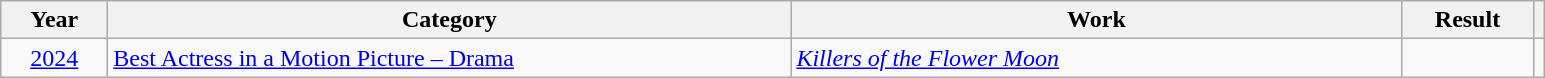<table class="wikitable">
<tr>
<th scope="col" style="width:4em;">Year</th>
<th scope="col" style="width:28em;">Category</th>
<th scope="col" style="width:25em;">Work</th>
<th scope="col" style="width:5em;">Result</th>
<th></th>
</tr>
<tr>
<td style="text-align:center;"><a href='#'>2024</a></td>
<td><a href='#'>Best Actress in a Motion Picture – Drama</a></td>
<td><em><a href='#'>Killers of the Flower Moon</a></em></td>
<td></td>
<td align="center"></td>
</tr>
</table>
